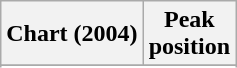<table class="wikitable sortable">
<tr>
<th align="left">Chart (2004)</th>
<th align="center">Peak<br>position</th>
</tr>
<tr>
</tr>
<tr>
</tr>
</table>
